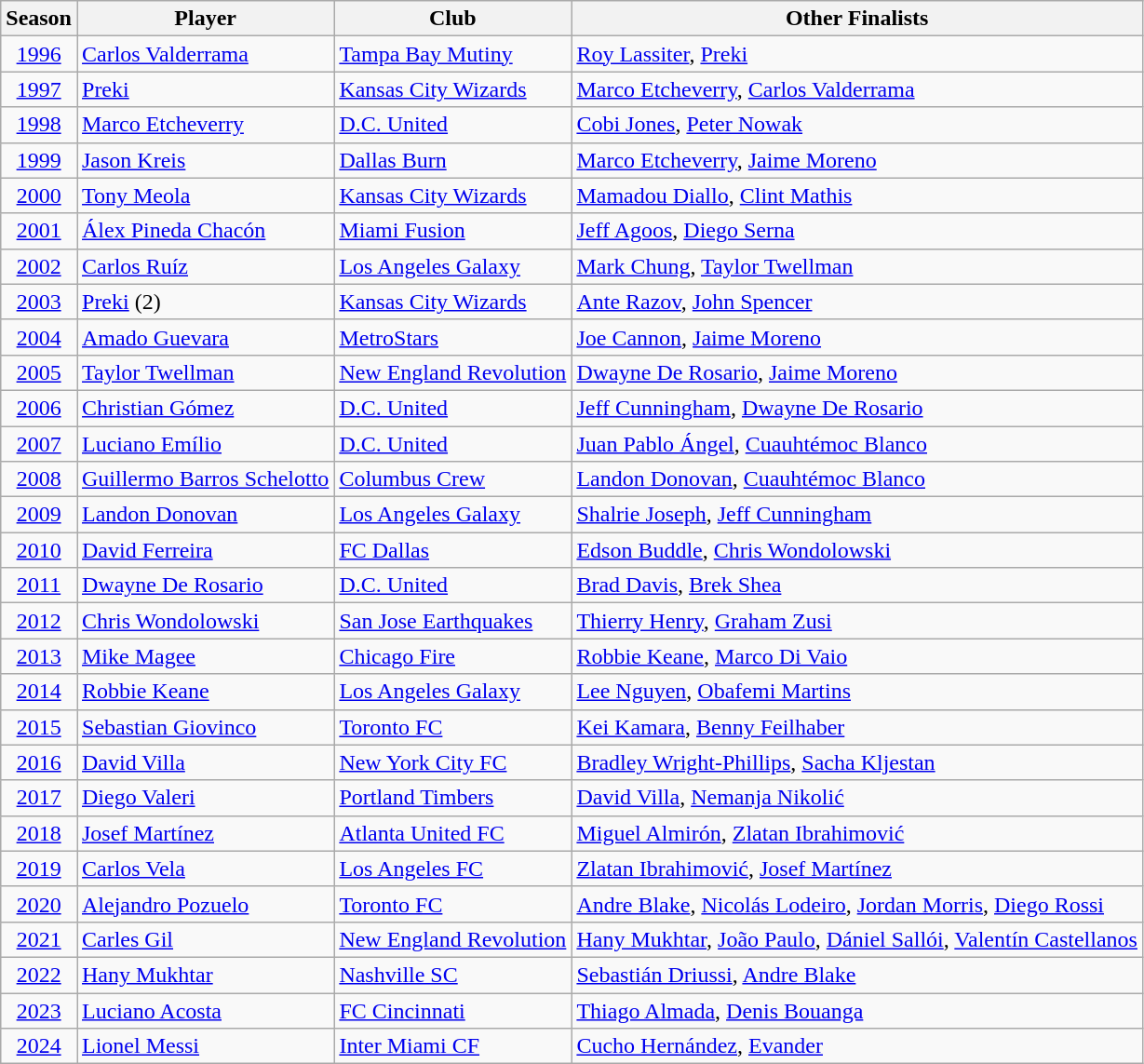<table class="wikitable plainrowheaders sortable" summary="Season (sortable), Player (sortable), Club (sortable), Other Finalists (sortable)">
<tr>
<th>Season</th>
<th>Player</th>
<th>Club</th>
<th>Other Finalists</th>
</tr>
<tr>
<td align=center><a href='#'>1996</a></td>
<td> <a href='#'>Carlos Valderrama</a></td>
<td><a href='#'>Tampa Bay Mutiny</a></td>
<td><a href='#'>Roy Lassiter</a>, <a href='#'>Preki</a></td>
</tr>
<tr>
<td align=center><a href='#'>1997</a></td>
<td> <a href='#'>Preki</a></td>
<td><a href='#'>Kansas City Wizards</a></td>
<td><a href='#'>Marco Etcheverry</a>, <a href='#'>Carlos Valderrama</a></td>
</tr>
<tr>
<td align=center><a href='#'>1998</a></td>
<td> <a href='#'>Marco Etcheverry</a></td>
<td><a href='#'>D.C. United</a></td>
<td><a href='#'>Cobi Jones</a>, <a href='#'>Peter Nowak</a></td>
</tr>
<tr>
<td align=center><a href='#'>1999</a></td>
<td> <a href='#'>Jason Kreis</a></td>
<td><a href='#'>Dallas Burn</a></td>
<td><a href='#'>Marco Etcheverry</a>, <a href='#'>Jaime Moreno</a></td>
</tr>
<tr>
<td align=center><a href='#'>2000</a></td>
<td> <a href='#'>Tony Meola</a></td>
<td><a href='#'>Kansas City Wizards</a></td>
<td><a href='#'>Mamadou Diallo</a>, <a href='#'>Clint Mathis</a></td>
</tr>
<tr>
<td align=center><a href='#'>2001</a></td>
<td> <a href='#'>Álex Pineda Chacón</a></td>
<td><a href='#'>Miami Fusion</a></td>
<td><a href='#'>Jeff Agoos</a>, <a href='#'>Diego Serna</a></td>
</tr>
<tr>
<td align=center><a href='#'>2002</a></td>
<td> <a href='#'>Carlos Ruíz</a></td>
<td><a href='#'>Los Angeles Galaxy</a></td>
<td><a href='#'>Mark Chung</a>, <a href='#'>Taylor Twellman</a></td>
</tr>
<tr>
<td align=center><a href='#'>2003</a></td>
<td> <a href='#'>Preki</a> (2)</td>
<td><a href='#'>Kansas City Wizards</a></td>
<td><a href='#'>Ante Razov</a>, <a href='#'>John Spencer</a></td>
</tr>
<tr>
<td align=center><a href='#'>2004</a></td>
<td> <a href='#'>Amado Guevara</a></td>
<td><a href='#'>MetroStars</a></td>
<td><a href='#'>Joe Cannon</a>, <a href='#'>Jaime Moreno</a></td>
</tr>
<tr>
<td align=center><a href='#'>2005</a></td>
<td> <a href='#'>Taylor Twellman</a></td>
<td><a href='#'>New England Revolution</a></td>
<td><a href='#'>Dwayne De Rosario</a>, <a href='#'>Jaime Moreno</a></td>
</tr>
<tr>
<td align=center><a href='#'>2006</a></td>
<td> <a href='#'>Christian Gómez</a></td>
<td><a href='#'>D.C. United</a></td>
<td><a href='#'>Jeff Cunningham</a>, <a href='#'>Dwayne De Rosario</a></td>
</tr>
<tr>
<td align=center><a href='#'>2007</a></td>
<td> <a href='#'>Luciano Emílio</a></td>
<td><a href='#'>D.C. United</a></td>
<td><a href='#'>Juan Pablo Ángel</a>, <a href='#'>Cuauhtémoc Blanco</a></td>
</tr>
<tr>
<td align=center><a href='#'>2008</a></td>
<td> <a href='#'>Guillermo Barros Schelotto</a></td>
<td><a href='#'>Columbus Crew</a></td>
<td><a href='#'>Landon Donovan</a>, <a href='#'>Cuauhtémoc Blanco</a></td>
</tr>
<tr>
<td align=center><a href='#'>2009</a></td>
<td> <a href='#'>Landon Donovan</a></td>
<td><a href='#'>Los Angeles Galaxy</a></td>
<td><a href='#'>Shalrie Joseph</a>, <a href='#'>Jeff Cunningham</a></td>
</tr>
<tr>
<td align=center><a href='#'>2010</a></td>
<td> <a href='#'>David Ferreira</a></td>
<td><a href='#'>FC Dallas</a></td>
<td><a href='#'>Edson Buddle</a>, <a href='#'>Chris Wondolowski</a></td>
</tr>
<tr>
<td align=center><a href='#'>2011</a></td>
<td> <a href='#'>Dwayne De Rosario</a></td>
<td><a href='#'>D.C. United</a></td>
<td><a href='#'>Brad Davis</a>, <a href='#'>Brek Shea</a></td>
</tr>
<tr>
<td align=center><a href='#'>2012</a></td>
<td> <a href='#'>Chris Wondolowski</a></td>
<td><a href='#'>San Jose Earthquakes</a></td>
<td><a href='#'>Thierry Henry</a>, <a href='#'>Graham Zusi</a></td>
</tr>
<tr>
<td align=center><a href='#'>2013</a></td>
<td> <a href='#'>Mike Magee</a></td>
<td><a href='#'>Chicago Fire</a></td>
<td><a href='#'>Robbie Keane</a>, <a href='#'>Marco Di Vaio</a></td>
</tr>
<tr>
<td align=center><a href='#'>2014</a></td>
<td> <a href='#'>Robbie Keane</a></td>
<td><a href='#'>Los Angeles Galaxy</a></td>
<td><a href='#'>Lee Nguyen</a>, <a href='#'>Obafemi Martins</a></td>
</tr>
<tr>
<td align=center><a href='#'>2015</a></td>
<td> <a href='#'>Sebastian Giovinco</a></td>
<td><a href='#'>Toronto FC</a></td>
<td><a href='#'>Kei Kamara</a>, <a href='#'>Benny Feilhaber</a></td>
</tr>
<tr>
<td align=center><a href='#'>2016</a></td>
<td> <a href='#'>David Villa</a></td>
<td><a href='#'>New York City FC</a></td>
<td><a href='#'>Bradley Wright-Phillips</a>, <a href='#'>Sacha Kljestan</a></td>
</tr>
<tr>
<td align=center><a href='#'>2017</a></td>
<td> <a href='#'>Diego Valeri</a></td>
<td><a href='#'>Portland Timbers</a></td>
<td><a href='#'>David Villa</a>, <a href='#'>Nemanja Nikolić</a></td>
</tr>
<tr>
<td align=center><a href='#'>2018</a></td>
<td> <a href='#'>Josef Martínez</a></td>
<td><a href='#'>Atlanta United FC</a></td>
<td><a href='#'>Miguel Almirón</a>, <a href='#'>Zlatan Ibrahimović</a></td>
</tr>
<tr>
<td align=center><a href='#'>2019</a></td>
<td> <a href='#'>Carlos Vela</a></td>
<td><a href='#'>Los Angeles FC</a></td>
<td><a href='#'>Zlatan Ibrahimović</a>, <a href='#'>Josef Martínez</a></td>
</tr>
<tr>
<td align=center><a href='#'>2020</a></td>
<td> <a href='#'>Alejandro Pozuelo</a></td>
<td><a href='#'>Toronto FC</a></td>
<td><a href='#'>Andre Blake</a>, <a href='#'>Nicolás Lodeiro</a>, <a href='#'>Jordan Morris</a>, <a href='#'>Diego Rossi</a></td>
</tr>
<tr>
<td align=center><a href='#'>2021</a></td>
<td> <a href='#'>Carles Gil</a></td>
<td><a href='#'>New England Revolution</a></td>
<td><a href='#'>Hany Mukhtar</a>, <a href='#'>João Paulo</a>, <a href='#'>Dániel Sallói</a>, <a href='#'>Valentín Castellanos</a></td>
</tr>
<tr>
<td align=center><a href='#'>2022</a></td>
<td> <a href='#'>Hany Mukhtar</a></td>
<td><a href='#'>Nashville SC</a></td>
<td><a href='#'>Sebastián Driussi</a>, <a href='#'>Andre Blake</a></td>
</tr>
<tr>
<td align=center><a href='#'>2023</a></td>
<td> <a href='#'>Luciano Acosta</a></td>
<td><a href='#'>FC Cincinnati</a></td>
<td><a href='#'>Thiago Almada</a>, <a href='#'>Denis Bouanga</a></td>
</tr>
<tr>
<td align=center><a href='#'>2024</a></td>
<td> <a href='#'>Lionel Messi</a></td>
<td><a href='#'>Inter Miami CF</a></td>
<td><a href='#'>Cucho Hernández</a>, <a href='#'>Evander</a></td>
</tr>
</table>
